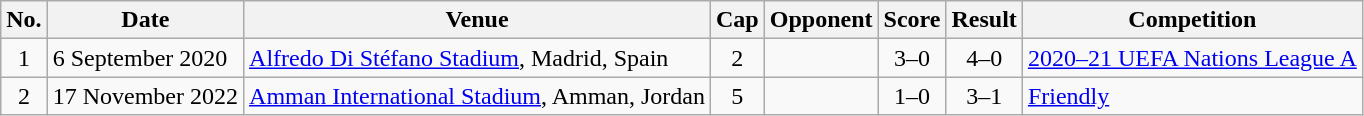<table class="wikitable sortable">
<tr>
<th>No.</th>
<th>Date</th>
<th>Venue</th>
<th>Cap</th>
<th>Opponent</th>
<th>Score</th>
<th>Result</th>
<th>Competition</th>
</tr>
<tr>
<td align=center>1</td>
<td>6 September 2020</td>
<td><a href='#'>Alfredo Di Stéfano Stadium</a>, Madrid, Spain</td>
<td align=center>2</td>
<td></td>
<td align=center>3–0</td>
<td align=center>4–0</td>
<td><a href='#'>2020–21 UEFA Nations League A</a></td>
</tr>
<tr>
<td align=center>2</td>
<td>17 November 2022</td>
<td><a href='#'>Amman International Stadium</a>, Amman, Jordan</td>
<td align=center>5</td>
<td></td>
<td align=center>1–0</td>
<td align=center>3–1</td>
<td><a href='#'>Friendly</a></td>
</tr>
</table>
